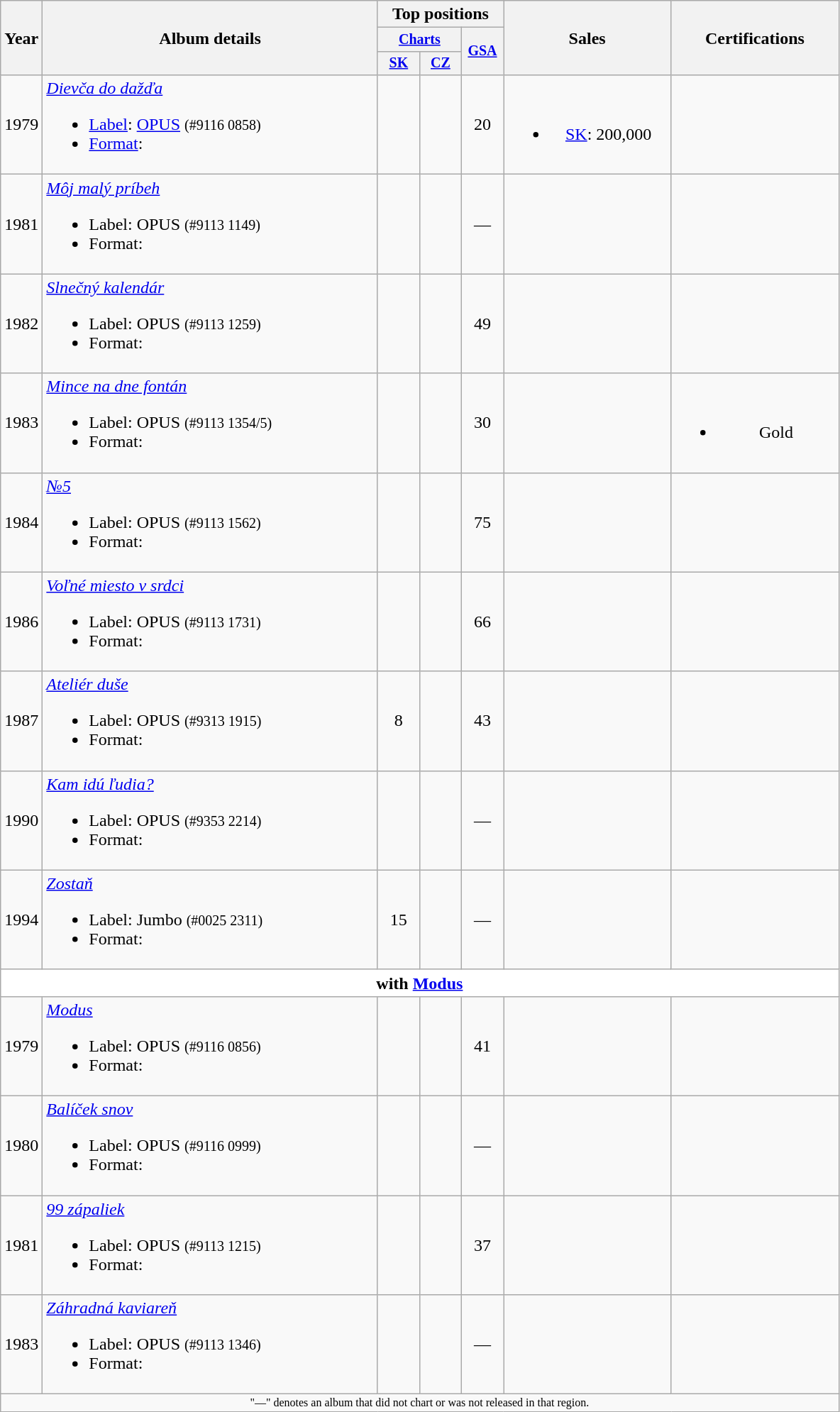<table class=wikitable style=text-align:center>
<tr>
<th rowspan=3 width=5%>Year</th>
<th rowspan=3 width=40%>Album details</th>
<th colspan=3 width=15%>Top positions</th>
<th rowspan=3 width=20%>Sales</th>
<th rowspan=3 width=20%>Certifications</th>
</tr>
<tr style=font-size:smaller>
<th colspan=2 width=10%><a href='#'>Charts</a></th>
<th rowspan=2 width=5%><a href='#'>GSA</a><br></th>
</tr>
<tr style=font-size:smaller>
<th width=5%><a href='#'>SK</a></th>
<th width=5%><a href='#'>CZ</a></th>
</tr>
<tr>
<td>1979</td>
<td style=text-align:left><em><a href='#'>Dievča do dažďa</a></em><br><ul><li><a href='#'>Label</a>: <a href='#'>OPUS</a> <small>(#9116 0858)</small></li><li><a href='#'>Format</a>: </li></ul></td>
<td></td>
<td></td>
<td>20</td>
<td><br><ul><li><a href='#'>SK</a>: 200,000</li></ul></td>
<td></td>
</tr>
<tr>
<td>1981</td>
<td style=text-align:left><em><a href='#'>Môj malý príbeh</a></em><br><ul><li>Label: OPUS <small>(#9113 1149)</small></li><li>Format: </li></ul></td>
<td></td>
<td></td>
<td>—</td>
<td></td>
<td></td>
</tr>
<tr>
<td>1982</td>
<td style=text-align:left><em><a href='#'>Slnečný kalendár</a></em><br><ul><li>Label: OPUS <small>(#9113 1259)</small></li><li>Format: </li></ul></td>
<td></td>
<td></td>
<td>49</td>
<td></td>
<td></td>
</tr>
<tr>
<td>1983</td>
<td style=text-align:left><em><a href='#'>Mince na dne fontán</a></em><br><ul><li>Label: OPUS <small>(#9113 1354/5)</small></li><li>Format: </li></ul></td>
<td></td>
<td></td>
<td>30</td>
<td></td>
<td><br><ul><li>Gold</li></ul></td>
</tr>
<tr>
<td>1984</td>
<td style=text-align:left><em><a href='#'>№5</a></em><br><ul><li>Label: OPUS <small>(#9113 1562)</small></li><li>Format: </li></ul></td>
<td></td>
<td></td>
<td>75</td>
<td></td>
<td></td>
</tr>
<tr>
<td>1986</td>
<td style=text-align:left><em><a href='#'>Voľné miesto v srdci</a></em><br><ul><li>Label: OPUS <small>(#9113 1731)</small></li><li>Format: </li></ul></td>
<td></td>
<td></td>
<td>66</td>
<td></td>
<td></td>
</tr>
<tr>
<td>1987</td>
<td style=text-align:left><em><a href='#'>Ateliér duše</a></em><br><ul><li>Label: OPUS <small>(#9313 1915)</small></li><li>Format: </li></ul></td>
<td>8</td>
<td></td>
<td>43</td>
<td></td>
<td></td>
</tr>
<tr>
<td>1990</td>
<td style=text-align:left><em><a href='#'>Kam idú ľudia?</a></em><br><ul><li>Label: OPUS <small>(#9353 2214)</small></li><li>Format: </li></ul></td>
<td></td>
<td></td>
<td>—</td>
<td></td>
<td></td>
</tr>
<tr>
<td>1994</td>
<td style=text-align:left><em><a href='#'>Zostaň</a></em><br><ul><li>Label: Jumbo <small>(#0025 2311)</small></li><li>Format: </li></ul></td>
<td>15</td>
<td></td>
<td>—</td>
<td></td>
<td></td>
</tr>
<tr>
<th colspan=7 style=background:white width=100%>with <a href='#'>Modus</a></th>
</tr>
<tr>
<td>1979</td>
<td style=text-align:left><em><a href='#'>Modus</a></em><br><ul><li>Label: OPUS <small>(#9116 0856)</small></li><li>Format: </li></ul></td>
<td></td>
<td></td>
<td>41</td>
<td></td>
<td></td>
</tr>
<tr>
<td>1980</td>
<td style=text-align:left><em><a href='#'>Balíček snov</a></em><br><ul><li>Label: OPUS <small>(#9116 0999)</small></li><li>Format: </li></ul></td>
<td></td>
<td></td>
<td>—</td>
<td></td>
<td></td>
</tr>
<tr>
<td>1981</td>
<td style=text-align:left><em><a href='#'>99 zápaliek</a></em><br><ul><li>Label: OPUS <small>(#9113 1215)</small></li><li>Format: </li></ul></td>
<td></td>
<td></td>
<td>37</td>
<td></td>
<td></td>
</tr>
<tr>
<td>1983</td>
<td style=text-align:left><em><a href='#'>Záhradná kaviareň</a></em><br><ul><li>Label: OPUS <small>(#9113 1346)</small></li><li>Format: </li></ul></td>
<td></td>
<td></td>
<td>—</td>
<td></td>
<td></td>
</tr>
<tr>
<td colspan=7 style=font-size:8pt width=100%>"—" denotes an album that did not chart or was not released in that region.</td>
</tr>
</table>
